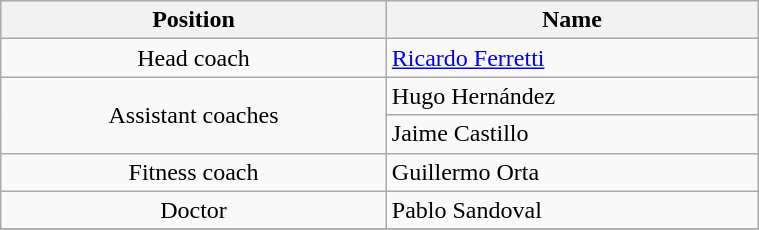<table class="wikitable" style="text-align:center; font-size:100%; width:40%;">
<tr>
<th>Position</th>
<th>Name</th>
</tr>
<tr>
<td>Head coach</td>
<td align=left>  <a href='#'>Ricardo Ferretti</a></td>
</tr>
<tr>
<td rowspan=2>Assistant coaches</td>
<td align=left> Hugo Hernández</td>
</tr>
<tr>
<td align=left> Jaime Castillo</td>
</tr>
<tr>
<td>Fitness coach</td>
<td align=left> Guillermo Orta</td>
</tr>
<tr>
<td>Doctor</td>
<td align=left> Pablo Sandoval</td>
</tr>
<tr>
</tr>
</table>
